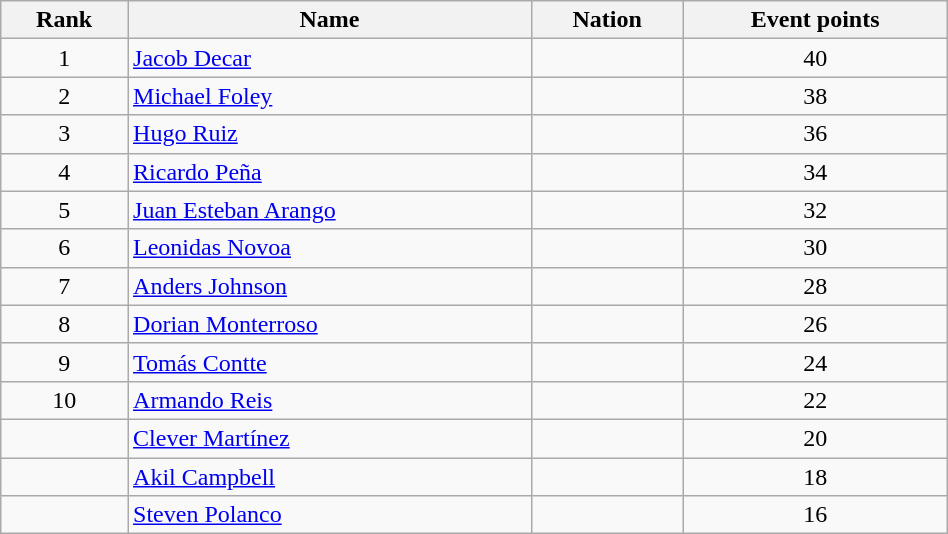<table class="wikitable sortable" style="text-align:center" width=50%>
<tr>
<th>Rank</th>
<th>Name</th>
<th>Nation</th>
<th>Event points</th>
</tr>
<tr>
<td>1</td>
<td align=left><a href='#'>Jacob Decar</a></td>
<td align=left></td>
<td>40</td>
</tr>
<tr>
<td>2</td>
<td align=left><a href='#'>Michael Foley</a></td>
<td align=left></td>
<td>38</td>
</tr>
<tr>
<td>3</td>
<td align=left><a href='#'>Hugo Ruiz</a></td>
<td align=left></td>
<td>36</td>
</tr>
<tr>
<td>4</td>
<td align=left><a href='#'>Ricardo Peña</a></td>
<td align=left></td>
<td>34</td>
</tr>
<tr>
<td>5</td>
<td align=left><a href='#'>Juan Esteban Arango</a></td>
<td align=left></td>
<td>32</td>
</tr>
<tr>
<td>6</td>
<td align=left><a href='#'>Leonidas Novoa</a></td>
<td align=left></td>
<td>30</td>
</tr>
<tr>
<td>7</td>
<td align=left><a href='#'>Anders Johnson</a></td>
<td align=left></td>
<td>28</td>
</tr>
<tr>
<td>8</td>
<td align=left><a href='#'>Dorian Monterroso</a></td>
<td align=left></td>
<td>26</td>
</tr>
<tr>
<td>9</td>
<td align=left><a href='#'>Tomás Contte</a></td>
<td align=left></td>
<td>24</td>
</tr>
<tr>
<td>10</td>
<td align=left><a href='#'>Armando Reis</a></td>
<td align=left></td>
<td>22</td>
</tr>
<tr>
<td></td>
<td align=left><a href='#'>Clever Martínez</a></td>
<td align=left></td>
<td>20</td>
</tr>
<tr>
<td></td>
<td align=left><a href='#'>Akil Campbell</a></td>
<td align=left></td>
<td>18</td>
</tr>
<tr>
<td></td>
<td align=left><a href='#'>Steven Polanco</a></td>
<td align=left></td>
<td>16</td>
</tr>
</table>
